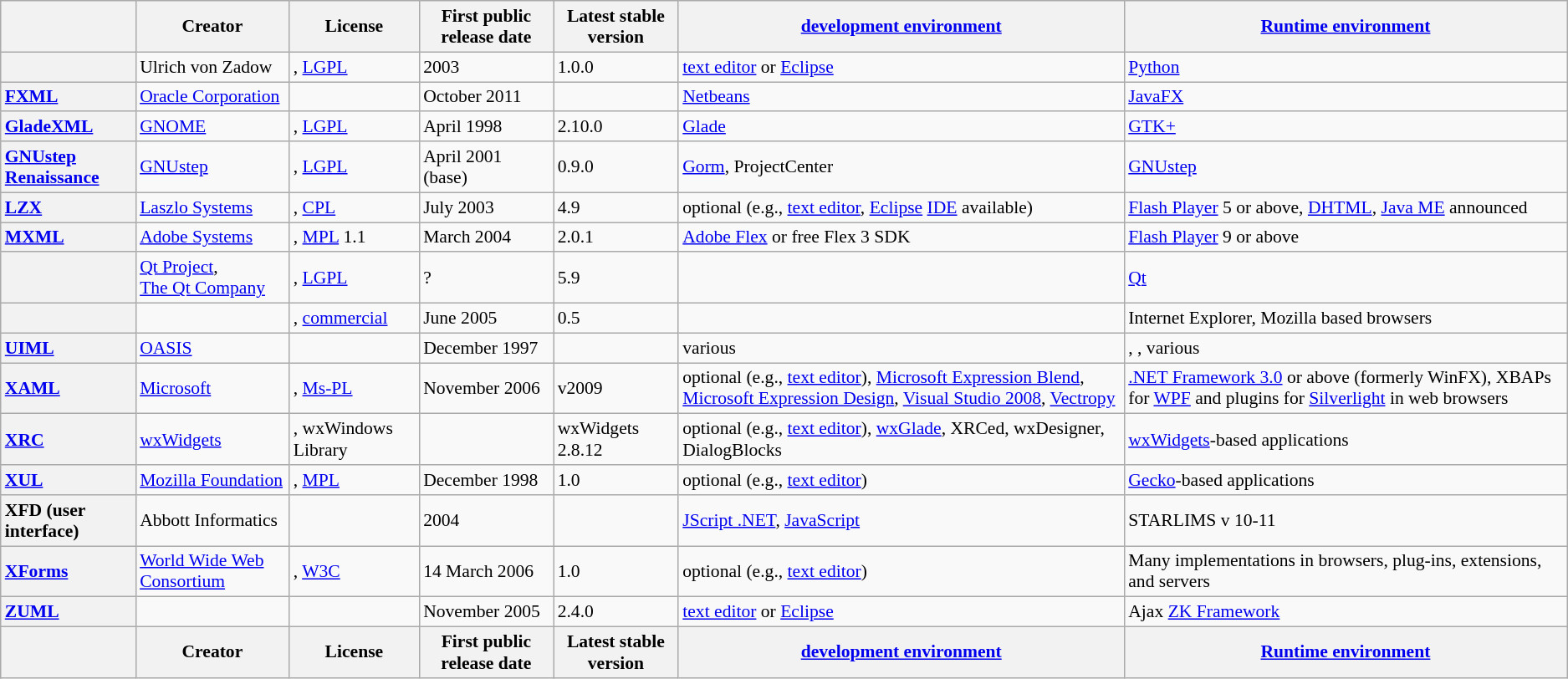<table class="wikitable sortable" style="font-size: 90%">
<tr>
<th style="width:7em"></th>
<th>Creator</th>
<th>License</th>
<th>First public release date</th>
<th>Latest stable version</th>
<th><a href='#'>development environment</a></th>
<th><a href='#'>Runtime environment</a></th>
</tr>
<tr>
<th style="text-align: left"></th>
<td>Ulrich von Zadow</td>
<td>, <a href='#'>LGPL</a></td>
<td>2003</td>
<td>1.0.0</td>
<td><a href='#'>text editor</a> or <a href='#'>Eclipse</a></td>
<td><a href='#'>Python</a></td>
</tr>
<tr>
<th style="text-align: left"><a href='#'>FXML</a></th>
<td><a href='#'>Oracle Corporation</a></td>
<td></td>
<td>October 2011</td>
<td></td>
<td><a href='#'>Netbeans</a></td>
<td><a href='#'>JavaFX</a></td>
</tr>
<tr>
<th style="text-align: left"><a href='#'>GladeXML</a></th>
<td><a href='#'>GNOME</a></td>
<td>, <a href='#'>LGPL</a></td>
<td>April 1998</td>
<td>2.10.0</td>
<td><a href='#'>Glade</a></td>
<td><a href='#'>GTK+</a></td>
</tr>
<tr>
<th style="text-align: left"><a href='#'>GNUstep Renaissance</a></th>
<td><a href='#'>GNUstep</a></td>
<td>, <a href='#'>LGPL</a></td>
<td>April 2001 (base)</td>
<td>0.9.0</td>
<td><a href='#'>Gorm</a>, ProjectCenter </td>
<td><a href='#'>GNUstep</a></td>
</tr>
<tr>
<th style="text-align: left"><a href='#'>LZX</a></th>
<td><a href='#'>Laszlo Systems</a></td>
<td>, <a href='#'>CPL</a></td>
<td>July 2003</td>
<td>4.9</td>
<td>optional (e.g., <a href='#'>text editor</a>, <a href='#'>Eclipse</a> <a href='#'>IDE</a> available)</td>
<td><a href='#'>Flash Player</a> 5 or above, <a href='#'>DHTML</a>, <a href='#'>Java ME</a> announced</td>
</tr>
<tr>
<th style="text-align: left"><a href='#'>MXML</a></th>
<td><a href='#'>Adobe Systems</a></td>
<td>, <a href='#'>MPL</a> 1.1</td>
<td>March 2004</td>
<td>2.0.1</td>
<td><a href='#'>Adobe Flex</a>  or free Flex 3 SDK </td>
<td><a href='#'>Flash Player</a> 9 or above</td>
</tr>
<tr>
<th style="text-align: left"></th>
<td><a href='#'>Qt Project</a>,<br><a href='#'>The Qt Company</a></td>
<td>, <a href='#'>LGPL</a></td>
<td>?</td>
<td>5.9</td>
<td></td>
<td><a href='#'>Qt</a></td>
</tr>
<tr>
<th style="text-align: left"></th>
<td></td>
<td>, <a href='#'>commercial</a></td>
<td>June 2005</td>
<td>0.5</td>
<td></td>
<td>Internet Explorer, Mozilla based browsers</td>
</tr>
<tr>
<th style="text-align: left"><a href='#'>UIML</a></th>
<td><a href='#'>OASIS</a></td>
<td></td>
<td>December 1997</td>
<td></td>
<td>various</td>
<td>, , various</td>
</tr>
<tr>
<th style="text-align: left"><a href='#'>XAML</a></th>
<td><a href='#'>Microsoft</a></td>
<td>, <a href='#'>Ms-PL</a></td>
<td>November 2006</td>
<td>v2009</td>
<td>optional (e.g., <a href='#'>text editor</a>), <a href='#'>Microsoft Expression Blend</a>, <a href='#'>Microsoft Expression Design</a>, <a href='#'>Visual Studio 2008</a>, <a href='#'>Vectropy</a></td>
<td><a href='#'>.NET Framework 3.0</a> or above (formerly WinFX), XBAPs for <a href='#'>WPF</a> and plugins for <a href='#'>Silverlight</a> in web browsers</td>
</tr>
<tr>
<th style="text-align: left"><a href='#'>XRC</a></th>
<td><a href='#'>wxWidgets</a></td>
<td>, wxWindows Library</td>
<td></td>
<td>wxWidgets 2.8.12</td>
<td>optional (e.g., <a href='#'>text editor</a>), <a href='#'>wxGlade</a>, XRCed, wxDesigner, DialogBlocks</td>
<td><a href='#'>wxWidgets</a>-based applications</td>
</tr>
<tr>
<th style="text-align: left"><a href='#'>XUL</a></th>
<td><a href='#'>Mozilla Foundation</a></td>
<td>, <a href='#'>MPL</a></td>
<td>December 1998</td>
<td>1.0</td>
<td>optional (e.g., <a href='#'>text editor</a>)</td>
<td><a href='#'>Gecko</a>-based applications</td>
</tr>
<tr>
<th style="text-align: left">XFD (user interface)</th>
<td>Abbott Informatics</td>
<td></td>
<td>2004</td>
<td></td>
<td><a href='#'>JScript .NET</a>, <a href='#'>JavaScript</a></td>
<td>STARLIMS v 10-11</td>
</tr>
<tr>
<th style="text-align: left"><a href='#'>XForms</a></th>
<td><a href='#'>World Wide Web Consortium</a></td>
<td>, <a href='#'>W3C</a></td>
<td>14 March 2006</td>
<td>1.0</td>
<td>optional (e.g., <a href='#'>text editor</a>)</td>
<td>Many implementations in browsers, plug-ins, extensions, and servers</td>
</tr>
<tr>
<th style="text-align:left;" bgcolor="#ececec"><a href='#'>ZUML</a></th>
<td></td>
<td></td>
<td>November 2005</td>
<td>2.4.0</td>
<td><a href='#'>text editor</a> or <a href='#'>Eclipse</a></td>
<td>Ajax <a href='#'>ZK Framework</a></td>
</tr>
<tr>
<th style="width:7em"></th>
<th>Creator</th>
<th>License</th>
<th>First public release date</th>
<th>Latest stable version</th>
<th><a href='#'>development environment</a></th>
<th><a href='#'>Runtime environment</a></th>
</tr>
</table>
